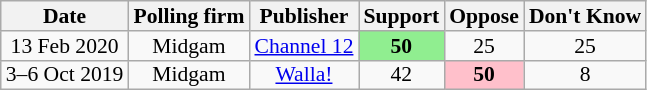<table class="wikitable sortable" style="text-align:center; font-size:90%; line-height:13px">
<tr>
<th>Date</th>
<th>Polling firm</th>
<th>Publisher</th>
<th>Support</th>
<th>Oppose</th>
<th>Don't Know</th>
</tr>
<tr>
<td data-sort-value="2020-02-13">13 Feb 2020</td>
<td>Midgam</td>
<td><a href='#'>Channel 12</a></td>
<td style="background:lightgreen"><strong>50</strong></td>
<td>25</td>
<td>25</td>
</tr>
<tr>
<td data-sort-value="2019-10-06">3–6 Oct 2019</td>
<td>Midgam</td>
<td><a href='#'>Walla!</a></td>
<td>42</td>
<td style="background:pink"><strong>50</strong></td>
<td>8</td>
</tr>
</table>
